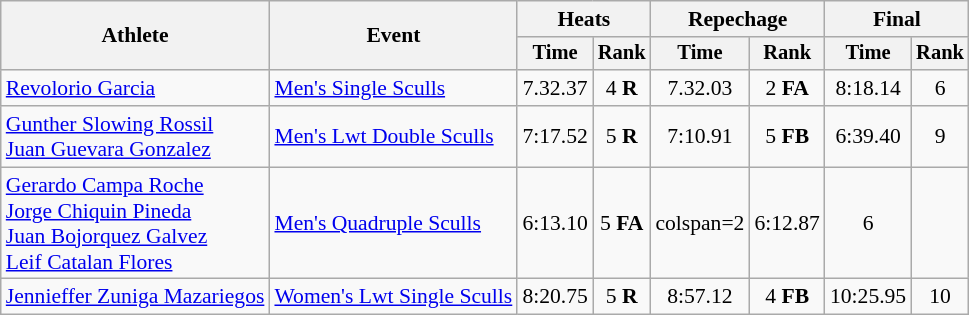<table class="wikitable" style="font-size:90%">
<tr>
<th rowspan=2>Athlete</th>
<th rowspan=2>Event</th>
<th colspan="2">Heats</th>
<th colspan="2">Repechage</th>
<th colspan="2">Final</th>
</tr>
<tr style="font-size:95%">
<th>Time</th>
<th>Rank</th>
<th>Time</th>
<th>Rank</th>
<th>Time</th>
<th>Rank</th>
</tr>
<tr align=center>
<td align=left><a href='#'>Revolorio Garcia</a></td>
<td align=left><a href='#'>Men's Single Sculls</a></td>
<td>7.32.37</td>
<td>4 <strong>R</strong></td>
<td>7.32.03</td>
<td>2 <strong>FA</strong></td>
<td>8:18.14</td>
<td>6</td>
</tr>
<tr align=center>
<td align=left><a href='#'>Gunther Slowing Rossil</a><br><a href='#'>Juan Guevara Gonzalez</a></td>
<td align=left><a href='#'>Men's Lwt Double Sculls</a></td>
<td>7:17.52</td>
<td>5 <strong>R</strong></td>
<td>7:10.91</td>
<td>5 <strong>FB</strong></td>
<td>6:39.40</td>
<td>9</td>
</tr>
<tr align=center>
<td align=left><a href='#'>Gerardo Campa Roche</a><br><a href='#'>Jorge Chiquin Pineda</a><br><a href='#'>Juan Bojorquez Galvez</a><br><a href='#'>Leif Catalan Flores</a></td>
<td align=left><a href='#'>Men's Quadruple Sculls</a></td>
<td>6:13.10</td>
<td>5 <strong>FA</strong></td>
<td>colspan=2 </td>
<td>6:12.87</td>
<td>6</td>
</tr>
<tr align=center>
<td align=left><a href='#'>Jennieffer Zuniga Mazariegos</a></td>
<td align=left><a href='#'>Women's Lwt Single Sculls</a></td>
<td>8:20.75</td>
<td>5 <strong>R</strong></td>
<td>8:57.12</td>
<td>4 <strong>FB</strong></td>
<td>10:25.95</td>
<td>10</td>
</tr>
</table>
